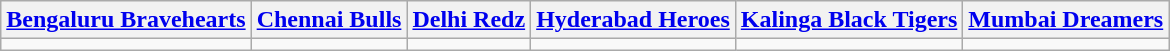<table class="wikitable" style="text-align:left;">
<tr>
<th><a href='#'>Bengaluru Bravehearts</a></th>
<th><a href='#'>Chennai Bulls</a></th>
<th><a href='#'>Delhi Redz</a></th>
<th><a href='#'>Hyderabad Heroes</a></th>
<th><a href='#'>Kalinga Black Tigers</a></th>
<th><a href='#'>Mumbai Dreamers</a></th>
</tr>
<tr>
<td valign=top></td>
<td valign=top></td>
<td valign=top></td>
<td valign=top></td>
<td valign=top></td>
<td valign=top></td>
</tr>
</table>
